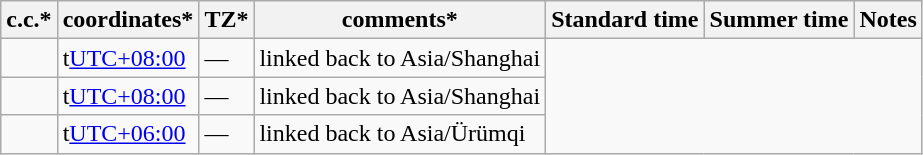<table class="wikitable sortable">
<tr>
<th>c.c.*</th>
<th>coordinates*</th>
<th>TZ*</th>
<th>comments*</th>
<th>Standard time</th>
<th>Summer time</th>
<th>Notes</th>
</tr>
<tr>
<td></td>
<td><span>t</span><a href='#'>UTC+08:00</a></td>
<td>—</td>
<td>linked back to Asia/Shanghai</td>
</tr>
<tr>
<td></td>
<td><span>t</span><a href='#'>UTC+08:00</a></td>
<td>—</td>
<td>linked back to Asia/Shanghai</td>
</tr>
<tr>
<td></td>
<td><span>t</span><a href='#'>UTC+06:00</a></td>
<td>—</td>
<td>linked back to Asia/Ürümqi</td>
</tr>
</table>
